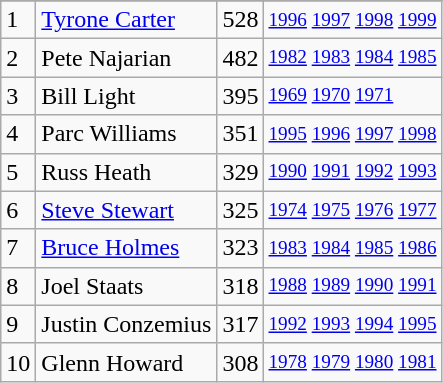<table class="wikitable">
<tr>
</tr>
<tr>
<td>1</td>
<td><a href='#'>Tyrone Carter</a></td>
<td>528</td>
<td style="font-size:80%;"><a href='#'>1996</a> <a href='#'>1997</a> <a href='#'>1998</a> <a href='#'>1999</a></td>
</tr>
<tr>
<td>2</td>
<td>Pete Najarian</td>
<td>482</td>
<td style="font-size:80%;"><a href='#'>1982</a> <a href='#'>1983</a> <a href='#'>1984</a> <a href='#'>1985</a></td>
</tr>
<tr>
<td>3</td>
<td>Bill Light</td>
<td>395</td>
<td style="font-size:80%;"><a href='#'>1969</a> <a href='#'>1970</a> <a href='#'>1971</a></td>
</tr>
<tr>
<td>4</td>
<td>Parc Williams</td>
<td>351</td>
<td style="font-size:80%;"><a href='#'>1995</a> <a href='#'>1996</a> <a href='#'>1997</a> <a href='#'>1998</a></td>
</tr>
<tr>
<td>5</td>
<td>Russ Heath</td>
<td>329</td>
<td style="font-size:80%;"><a href='#'>1990</a> <a href='#'>1991</a> <a href='#'>1992</a> <a href='#'>1993</a></td>
</tr>
<tr>
<td>6</td>
<td><a href='#'>Steve Stewart</a></td>
<td>325</td>
<td style="font-size:80%;"><a href='#'>1974</a> <a href='#'>1975</a> <a href='#'>1976</a> <a href='#'>1977</a></td>
</tr>
<tr>
<td>7</td>
<td><a href='#'>Bruce Holmes</a></td>
<td>323</td>
<td style="font-size:80%;"><a href='#'>1983</a> <a href='#'>1984</a> <a href='#'>1985</a> <a href='#'>1986</a></td>
</tr>
<tr>
<td>8</td>
<td>Joel Staats</td>
<td>318</td>
<td style="font-size:80%;"><a href='#'>1988</a> <a href='#'>1989</a> <a href='#'>1990</a> <a href='#'>1991</a></td>
</tr>
<tr>
<td>9</td>
<td>Justin Conzemius</td>
<td>317</td>
<td style="font-size:80%;"><a href='#'>1992</a> <a href='#'>1993</a> <a href='#'>1994</a> <a href='#'>1995</a></td>
</tr>
<tr>
<td>10</td>
<td>Glenn Howard</td>
<td>308</td>
<td style="font-size:80%;"><a href='#'>1978</a> <a href='#'>1979</a> <a href='#'>1980</a> <a href='#'>1981</a></td>
</tr>
</table>
